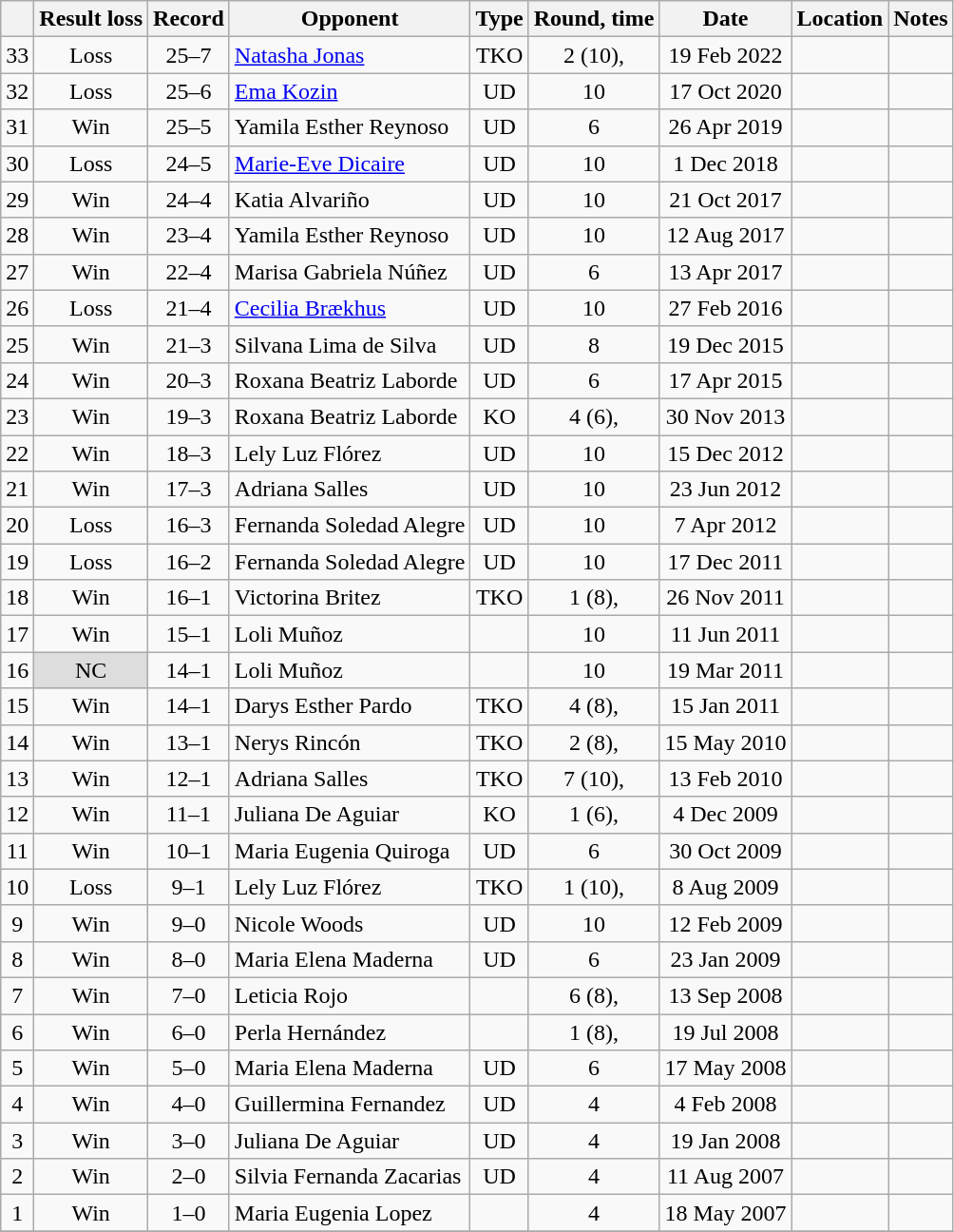<table class="wikitable" style="text-align:center">
<tr>
<th></th>
<th>Result loss</th>
<th>Record</th>
<th>Opponent</th>
<th>Type</th>
<th>Round, time</th>
<th>Date</th>
<th>Location</th>
<th>Notes</th>
</tr>
<tr>
<td>33</td>
<td>Loss</td>
<td>25–7 </td>
<td style="text-align:left;"> <a href='#'>Natasha Jonas</a></td>
<td>TKO</td>
<td>2 (10), </td>
<td>19 Feb 2022</td>
<td align=left> </td>
<td align=left></td>
</tr>
<tr>
<td>32</td>
<td>Loss</td>
<td>25–6 </td>
<td align=left> <a href='#'>Ema Kozin</a></td>
<td>UD</td>
<td>10</td>
<td>17 Oct 2020</td>
<td align=left></td>
<td align=left></td>
</tr>
<tr>
<td>31</td>
<td>Win</td>
<td>25–5 </td>
<td align=left> Yamila Esther Reynoso</td>
<td>UD</td>
<td>6</td>
<td>26 Apr 2019</td>
<td align=left></td>
<td></td>
</tr>
<tr>
<td>30</td>
<td>Loss</td>
<td>24–5 </td>
<td align=left> <a href='#'>Marie-Eve Dicaire</a></td>
<td>UD</td>
<td>10</td>
<td>1 Dec 2018</td>
<td align=left></td>
<td align=left></td>
</tr>
<tr>
<td>29</td>
<td>Win</td>
<td>24–4 </td>
<td align=left> Katia Alvariño</td>
<td>UD</td>
<td>10</td>
<td>21 Oct 2017</td>
<td align=left></td>
<td align=left></td>
</tr>
<tr>
<td>28</td>
<td>Win</td>
<td>23–4 </td>
<td align=left> Yamila Esther Reynoso</td>
<td>UD</td>
<td>10</td>
<td>12 Aug 2017</td>
<td align=left></td>
<td align=left></td>
</tr>
<tr>
<td>27</td>
<td>Win</td>
<td>22–4 </td>
<td align=left> Marisa Gabriela Núñez</td>
<td>UD</td>
<td>6</td>
<td>13 Apr 2017</td>
<td align=left></td>
<td></td>
</tr>
<tr>
<td>26</td>
<td>Loss</td>
<td>21–4 </td>
<td align=left> <a href='#'>Cecilia Brækhus</a></td>
<td>UD</td>
<td>10</td>
<td>27 Feb 2016</td>
<td align=left></td>
<td align=left></td>
</tr>
<tr>
<td>25</td>
<td>Win</td>
<td>21–3 </td>
<td align=left> Silvana Lima de Silva</td>
<td>UD</td>
<td>8</td>
<td>19 Dec 2015</td>
<td align=left></td>
<td></td>
</tr>
<tr>
<td>24</td>
<td>Win</td>
<td>20–3 </td>
<td align=left> Roxana Beatriz Laborde</td>
<td>UD</td>
<td>6</td>
<td>17 Apr 2015</td>
<td align=left></td>
<td></td>
</tr>
<tr>
<td>23</td>
<td>Win</td>
<td>19–3 </td>
<td align=left> Roxana Beatriz Laborde</td>
<td>KO</td>
<td>4 (6), </td>
<td>30 Nov 2013</td>
<td align=left></td>
<td></td>
</tr>
<tr>
<td>22</td>
<td>Win</td>
<td>18–3 </td>
<td align=left> Lely Luz Flórez</td>
<td>UD</td>
<td>10</td>
<td>15 Dec 2012</td>
<td align=left></td>
<td></td>
</tr>
<tr>
<td>21</td>
<td>Win</td>
<td>17–3 </td>
<td align=left> Adriana Salles</td>
<td>UD</td>
<td>10</td>
<td>23 Jun 2012</td>
<td align=left></td>
<td></td>
</tr>
<tr>
<td>20</td>
<td>Loss</td>
<td>16–3 </td>
<td align=left> Fernanda Soledad Alegre</td>
<td>UD</td>
<td>10</td>
<td>7 Apr 2012</td>
<td align=left></td>
<td align=left></td>
</tr>
<tr>
<td>19</td>
<td>Loss</td>
<td>16–2 </td>
<td align=left> Fernanda Soledad Alegre</td>
<td>UD</td>
<td>10</td>
<td>17 Dec 2011</td>
<td align=left></td>
<td align=left></td>
</tr>
<tr>
<td>18</td>
<td>Win</td>
<td>16–1 </td>
<td align=left> Victorina Britez</td>
<td>TKO</td>
<td>1 (8), </td>
<td>26 Nov 2011</td>
<td align=left></td>
<td></td>
</tr>
<tr>
<td>17</td>
<td>Win</td>
<td>15–1 </td>
<td align=left> Loli Muñoz</td>
<td></td>
<td>10</td>
<td>11 Jun 2011</td>
<td align=left></td>
<td></td>
</tr>
<tr>
<td>16</td>
<td style="background:#DDD">NC</td>
<td>14–1 </td>
<td align=left> Loli Muñoz</td>
<td></td>
<td>10</td>
<td>19 Mar 2011</td>
<td align=left></td>
<td align=left></td>
</tr>
<tr>
<td>15</td>
<td>Win</td>
<td>14–1</td>
<td align=left> Darys Esther Pardo</td>
<td>TKO</td>
<td>4 (8), </td>
<td>15 Jan 2011</td>
<td align=left></td>
<td></td>
</tr>
<tr>
<td>14</td>
<td>Win</td>
<td>13–1</td>
<td align=left> Nerys Rincón</td>
<td>TKO</td>
<td>2 (8), </td>
<td>15 May 2010</td>
<td align=left></td>
<td></td>
</tr>
<tr>
<td>13</td>
<td>Win</td>
<td>12–1</td>
<td align=left> Adriana Salles</td>
<td>TKO</td>
<td>7 (10), </td>
<td>13 Feb 2010</td>
<td align=left></td>
<td></td>
</tr>
<tr>
<td>12</td>
<td>Win</td>
<td>11–1</td>
<td align=left> Juliana De Aguiar</td>
<td>KO</td>
<td>1 (6), </td>
<td>4 Dec 2009</td>
<td align=left></td>
<td></td>
</tr>
<tr>
<td>11</td>
<td>Win</td>
<td>10–1</td>
<td align=left> Maria Eugenia Quiroga</td>
<td>UD</td>
<td>6</td>
<td>30 Oct 2009</td>
<td align=left></td>
<td></td>
</tr>
<tr>
<td>10</td>
<td>Loss</td>
<td>9–1</td>
<td align=left> Lely Luz Flórez</td>
<td>TKO</td>
<td>1 (10), </td>
<td>8 Aug 2009</td>
<td align=left></td>
<td align=left></td>
</tr>
<tr>
<td>9</td>
<td>Win</td>
<td>9–0</td>
<td align=left> Nicole Woods</td>
<td>UD</td>
<td>10</td>
<td>12 Feb 2009</td>
<td align=left></td>
<td></td>
</tr>
<tr>
<td>8</td>
<td>Win</td>
<td>8–0</td>
<td align=left> Maria Elena Maderna</td>
<td>UD</td>
<td>6</td>
<td>23 Jan 2009</td>
<td align=left></td>
<td></td>
</tr>
<tr>
<td>7</td>
<td>Win</td>
<td>7–0</td>
<td align=left> Leticia Rojo</td>
<td></td>
<td>6 (8), </td>
<td>13 Sep 2008</td>
<td align=left></td>
<td></td>
</tr>
<tr>
<td>6</td>
<td>Win</td>
<td>6–0</td>
<td align=left> Perla Hernández</td>
<td></td>
<td>1 (8), </td>
<td>19 Jul 2008</td>
<td align=left></td>
<td></td>
</tr>
<tr>
<td>5</td>
<td>Win</td>
<td>5–0</td>
<td align=left> Maria Elena Maderna</td>
<td>UD</td>
<td>6</td>
<td>17 May 2008</td>
<td align=left></td>
<td></td>
</tr>
<tr>
<td>4</td>
<td>Win</td>
<td>4–0</td>
<td align=left> Guillermina Fernandez</td>
<td>UD</td>
<td>4</td>
<td>4 Feb 2008</td>
<td align=left></td>
<td></td>
</tr>
<tr>
<td>3</td>
<td>Win</td>
<td>3–0</td>
<td align=left> Juliana De Aguiar</td>
<td>UD</td>
<td>4</td>
<td>19 Jan 2008</td>
<td align=left></td>
<td></td>
</tr>
<tr>
<td>2</td>
<td>Win</td>
<td>2–0</td>
<td align=left> Silvia Fernanda Zacarias</td>
<td>UD</td>
<td>4</td>
<td>11 Aug 2007</td>
<td align=left></td>
<td></td>
</tr>
<tr>
<td>1</td>
<td>Win</td>
<td>1–0</td>
<td align=left> Maria Eugenia Lopez</td>
<td></td>
<td>4</td>
<td>18 May 2007</td>
<td align=left></td>
<td></td>
</tr>
<tr>
</tr>
</table>
